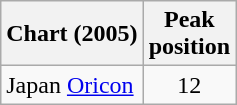<table class="wikitable">
<tr>
<th>Chart (2005)</th>
<th>Peak<br>position</th>
</tr>
<tr>
<td>Japan <a href='#'>Oricon</a></td>
<td align="center">12</td>
</tr>
</table>
